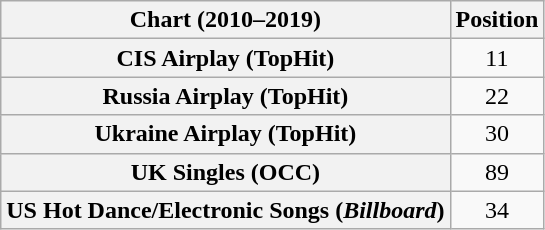<table class="wikitable sortable plainrowheaders" style="text-align:center">
<tr>
<th scope="col">Chart (2010–2019)</th>
<th scope="col">Position</th>
</tr>
<tr>
<th scope="row">CIS Airplay (TopHit)</th>
<td>11</td>
</tr>
<tr>
<th scope="row">Russia Airplay (TopHit)</th>
<td>22</td>
</tr>
<tr>
<th scope="row">Ukraine Airplay (TopHit)</th>
<td>30</td>
</tr>
<tr>
<th scope="row">UK Singles (OCC)</th>
<td>89</td>
</tr>
<tr>
<th scope="row">US Hot Dance/Electronic Songs (<em>Billboard</em>)</th>
<td>34</td>
</tr>
</table>
